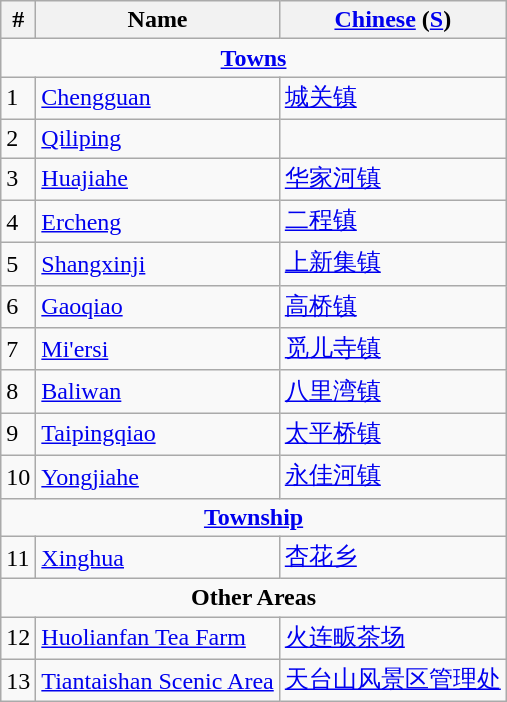<table class="wikitable sortable">
<tr>
<th>#</th>
<th>Name</th>
<th><a href='#'>Chinese</a> (<a href='#'>S</a>)</th>
</tr>
<tr>
<td style="text-align:center;" colspan="7"><strong><a href='#'>Towns</a></strong></td>
</tr>
<tr>
<td>1</td>
<td><a href='#'>Chengguan</a></td>
<td><a href='#'>城关镇</a></td>
</tr>
<tr>
<td>2</td>
<td><a href='#'>Qiliping</a></td>
<td></td>
</tr>
<tr>
<td>3</td>
<td><a href='#'>Huajiahe</a></td>
<td><a href='#'>华家河镇</a></td>
</tr>
<tr>
<td>4</td>
<td><a href='#'>Ercheng</a></td>
<td><a href='#'>二程镇</a></td>
</tr>
<tr>
<td>5</td>
<td><a href='#'>Shangxinji</a></td>
<td><a href='#'>上新集镇</a></td>
</tr>
<tr>
<td>6</td>
<td><a href='#'>Gaoqiao</a></td>
<td><a href='#'>高桥镇</a></td>
</tr>
<tr>
<td>7</td>
<td><a href='#'>Mi'ersi</a></td>
<td><a href='#'>觅儿寺镇</a></td>
</tr>
<tr>
<td>8</td>
<td><a href='#'>Baliwan</a></td>
<td><a href='#'>八里湾镇</a></td>
</tr>
<tr>
<td>9</td>
<td><a href='#'>Taipingqiao</a></td>
<td><a href='#'>太平桥镇</a></td>
</tr>
<tr>
<td>10</td>
<td><a href='#'>Yongjiahe</a></td>
<td><a href='#'>永佳河镇</a></td>
</tr>
<tr>
<td style="text-align:center;" colspan="7"><strong><a href='#'>Township</a></strong></td>
</tr>
<tr>
<td>11</td>
<td><a href='#'>Xinghua</a></td>
<td><a href='#'>杏花乡</a></td>
</tr>
<tr>
<td style="text-align:center;" colspan="7"><strong>Other Areas</strong></td>
</tr>
<tr>
<td>12</td>
<td><a href='#'>Huolianfan Tea Farm</a></td>
<td><a href='#'>火连畈茶场</a></td>
</tr>
<tr>
<td>13</td>
<td><a href='#'>Tiantaishan Scenic Area</a></td>
<td><a href='#'>天台山风景区管理处</a></td>
</tr>
</table>
